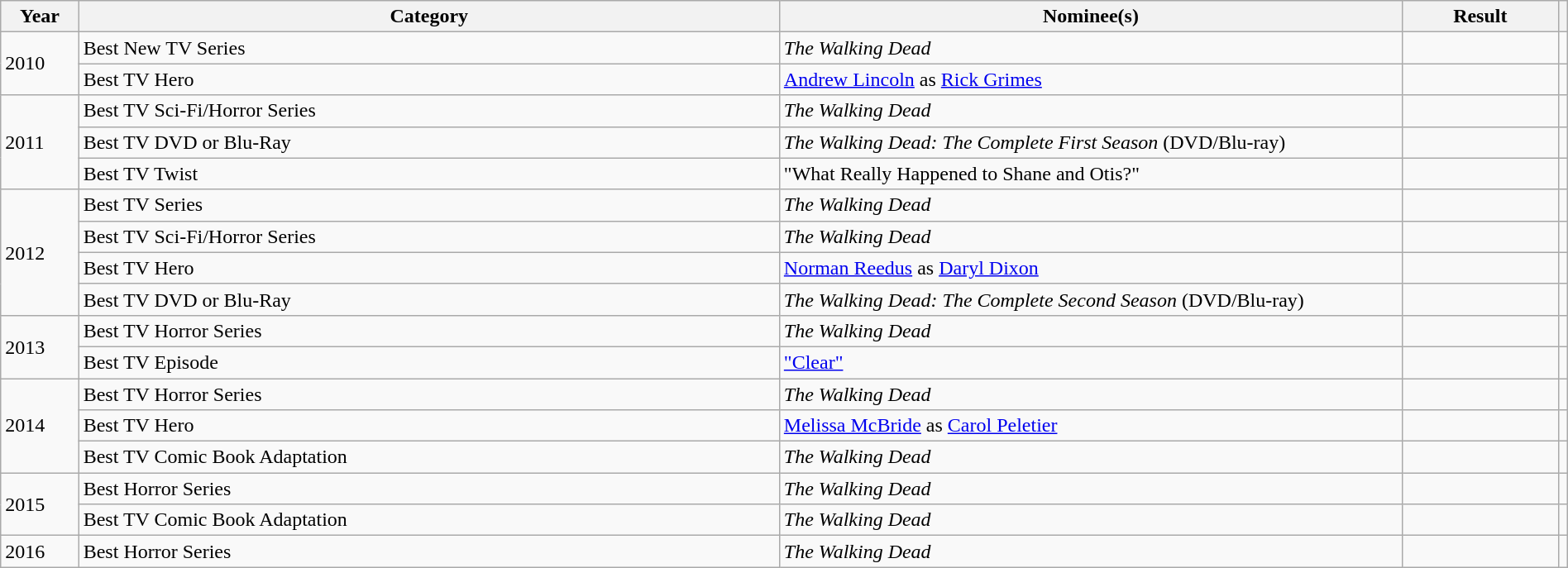<table class="wikitable" width=100%>
<tr>
<th width=5%>Year</th>
<th width=45%>Category</th>
<th width=40%>Nominee(s)</th>
<th width=10%>Result</th>
<th width=5%></th>
</tr>
<tr>
<td rowspan=2>2010</td>
<td>Best New TV Series</td>
<td><em>The Walking Dead</em></td>
<td></td>
<td></td>
</tr>
<tr>
<td>Best TV Hero</td>
<td><a href='#'>Andrew Lincoln</a> as <a href='#'>Rick Grimes</a></td>
<td></td>
<td></td>
</tr>
<tr>
<td rowspan=3>2011</td>
<td>Best TV Sci-Fi/Horror Series</td>
<td><em>The Walking Dead</em></td>
<td></td>
<td></td>
</tr>
<tr>
<td>Best TV DVD or Blu-Ray</td>
<td><em>The Walking Dead: The Complete First Season</em> (DVD/Blu-ray)</td>
<td></td>
<td></td>
</tr>
<tr>
<td>Best TV Twist</td>
<td>"What Really Happened to Shane and Otis?"</td>
<td></td>
<td></td>
</tr>
<tr>
<td Rowspan=4>2012</td>
<td>Best TV Series</td>
<td><em>The Walking Dead</em></td>
<td></td>
<td></td>
</tr>
<tr>
<td>Best TV Sci-Fi/Horror Series</td>
<td><em>The Walking Dead</em></td>
<td></td>
<td></td>
</tr>
<tr>
<td>Best TV Hero</td>
<td><a href='#'>Norman Reedus</a> as <a href='#'>Daryl Dixon</a></td>
<td></td>
<td></td>
</tr>
<tr>
<td>Best TV DVD or Blu-Ray</td>
<td><em>The Walking Dead: The Complete Second Season</em> (DVD/Blu-ray)</td>
<td></td>
<td></td>
</tr>
<tr>
<td Rowspan=2>2013</td>
<td>Best TV Horror Series</td>
<td><em>The Walking Dead</em></td>
<td></td>
<td></td>
</tr>
<tr>
<td>Best TV Episode</td>
<td><a href='#'>"Clear"</a></td>
<td></td>
<td></td>
</tr>
<tr>
<td Rowspan=3>2014</td>
<td>Best TV Horror Series</td>
<td><em>The Walking Dead</em></td>
<td></td>
<td></td>
</tr>
<tr>
<td>Best TV Hero</td>
<td><a href='#'>Melissa McBride</a> as <a href='#'>Carol Peletier</a></td>
<td></td>
<td></td>
</tr>
<tr>
<td>Best TV Comic Book Adaptation</td>
<td><em>The Walking Dead</em></td>
<td></td>
<td></td>
</tr>
<tr>
<td rowspan=2>2015</td>
<td>Best Horror Series</td>
<td><em>The Walking Dead</em></td>
<td></td>
<td></td>
</tr>
<tr>
<td>Best TV Comic Book Adaptation</td>
<td><em>The Walking Dead</em></td>
<td></td>
<td></td>
</tr>
<tr>
<td>2016</td>
<td>Best Horror Series</td>
<td><em>The Walking Dead</em></td>
<td></td>
<td></td>
</tr>
</table>
